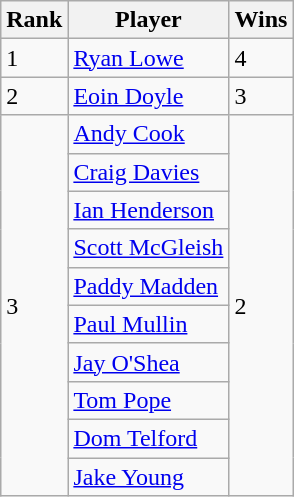<table class="wikitable">
<tr>
<th>Rank</th>
<th>Player</th>
<th>Wins</th>
</tr>
<tr>
<td>1</td>
<td> <a href='#'>Ryan Lowe</a></td>
<td>4</td>
</tr>
<tr>
<td>2</td>
<td> <a href='#'>Eoin Doyle</a></td>
<td>3</td>
</tr>
<tr>
<td rowspan="10">3</td>
<td> <a href='#'>Andy Cook</a></td>
<td rowspan="10">2</td>
</tr>
<tr>
<td> <a href='#'>Craig Davies</a></td>
</tr>
<tr>
<td> <a href='#'>Ian Henderson</a></td>
</tr>
<tr>
<td> <a href='#'>Scott McGleish</a></td>
</tr>
<tr>
<td> <a href='#'>Paddy Madden</a></td>
</tr>
<tr>
<td> <a href='#'>Paul Mullin</a></td>
</tr>
<tr>
<td> <a href='#'>Jay O'Shea</a></td>
</tr>
<tr>
<td> <a href='#'>Tom Pope</a></td>
</tr>
<tr>
<td> <a href='#'>Dom Telford</a></td>
</tr>
<tr>
<td> <a href='#'>Jake Young</a></td>
</tr>
</table>
